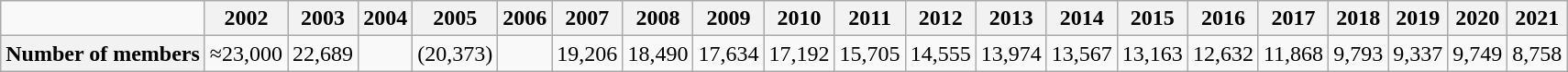<table class="wikitable">
<tr align="center">
<td></td>
<th>2002</th>
<th>2003</th>
<th>2004</th>
<th>2005</th>
<th>2006</th>
<th>2007</th>
<th>2008</th>
<th>2009</th>
<th>2010</th>
<th>2011</th>
<th>2012</th>
<th>2013</th>
<th>2014</th>
<th>2015</th>
<th>2016</th>
<th>2017</th>
<th>2018</th>
<th>2019</th>
<th>2020</th>
<th>2021</th>
</tr>
<tr>
<th>Number of members</th>
<td>≈23,000</td>
<td>22,689</td>
<td></td>
<td>(20,373)</td>
<td></td>
<td>19,206</td>
<td>18,490</td>
<td>17,634</td>
<td>17,192</td>
<td>15,705</td>
<td>14,555</td>
<td>13,974</td>
<td>13,567</td>
<td>13,163</td>
<td>12,632</td>
<td>11,868</td>
<td>9,793</td>
<td>9,337</td>
<td>9,749</td>
<td>8,758</td>
</tr>
</table>
